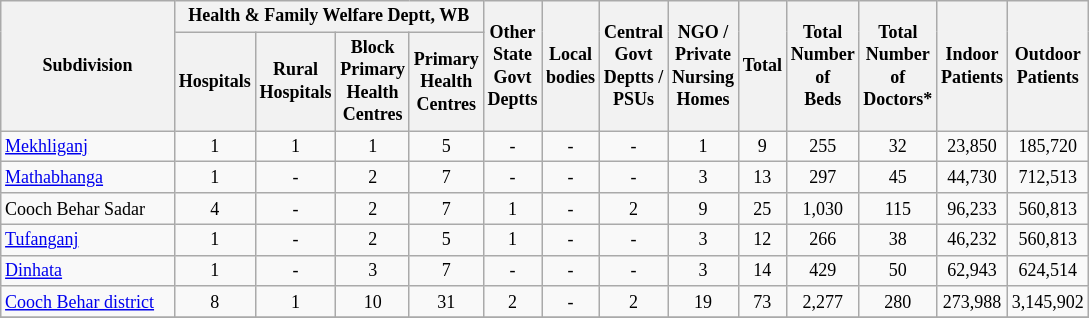<table class="wikitable" style="text-align:center;font-size: 9pt">
<tr>
<th width="110" rowspan="2">Subdivision</th>
<th width="160" colspan="4" rowspan="1">Health & Family Welfare Deptt, WB</th>
<th widthspan="110" rowspan="2">Other<br>State<br>Govt<br>Deptts</th>
<th widthspan="110" rowspan="2">Local<br>bodies</th>
<th widthspan="110" rowspan="2">Central<br>Govt<br>Deptts /<br>PSUs</th>
<th widthspan="110" rowspan="2">NGO /<br>Private<br>Nursing<br>Homes</th>
<th widthspan="110" rowspan="2">Total</th>
<th widthspan="110" rowspan="2">Total<br>Number<br>of<br>Beds</th>
<th widthspan="110" rowspan="2">Total<br>Number<br>of<br>Doctors*</th>
<th widthspan="130" rowspan="2">Indoor<br>Patients</th>
<th widthspan="130" rowspan="2">Outdoor<br>Patients</th>
</tr>
<tr>
<th width="40">Hospitals<br></th>
<th width="40">Rural<br>Hospitals<br></th>
<th width="40">Block<br>Primary<br>Health<br>Centres<br></th>
<th width="40">Primary<br>Health<br>Centres<br></th>
</tr>
<tr>
<td align=left><a href='#'>Mekhliganj</a></td>
<td align="center">1</td>
<td align="center">1</td>
<td align="center">1</td>
<td align="center">5</td>
<td align="center">-</td>
<td align="center">-</td>
<td align="center">-</td>
<td align="center">1</td>
<td align="center">9</td>
<td align="center">255</td>
<td align="center">32</td>
<td align="center">23,850</td>
<td align="center">185,720</td>
</tr>
<tr>
<td align=left><a href='#'>Mathabhanga</a></td>
<td align="center">1</td>
<td align="center">-</td>
<td align="center">2</td>
<td align="center">7</td>
<td align="center">-</td>
<td align="center">-</td>
<td align="center">-</td>
<td align="center">3</td>
<td align="center">13</td>
<td align="center">297</td>
<td align="center">45</td>
<td align="center">44,730</td>
<td align="center">712,513</td>
</tr>
<tr>
<td align=left>Cooch Behar Sadar</td>
<td align="center">4</td>
<td align="center">-</td>
<td align="center">2</td>
<td align="center">7</td>
<td align="center">1</td>
<td align="center">-</td>
<td align="center">2</td>
<td align="center">9</td>
<td align="center">25</td>
<td align="center">1,030</td>
<td align="center">115</td>
<td align="center">96,233</td>
<td align="center">560,813</td>
</tr>
<tr>
<td align=left><a href='#'>Tufanganj</a></td>
<td align="center">1</td>
<td align="center">-</td>
<td align="center">2</td>
<td align="center">5</td>
<td align="center">1</td>
<td align="center">-</td>
<td align="center">-</td>
<td align="center">3</td>
<td align="center">12</td>
<td align="center">266</td>
<td align="center">38</td>
<td align="center">46,232</td>
<td align="center">560,813</td>
</tr>
<tr>
<td align=left><a href='#'>Dinhata</a></td>
<td align="center">1</td>
<td align="center">-</td>
<td align="center">3</td>
<td align="center">7</td>
<td align="center">-</td>
<td align="center">-</td>
<td align="center">-</td>
<td align="center">3</td>
<td align="center">14</td>
<td align="center">429</td>
<td align="center">50</td>
<td align="center">62,943</td>
<td align="center">624,514</td>
</tr>
<tr>
<td align=left><a href='#'>Cooch Behar district</a></td>
<td align="center">8</td>
<td align="center">1</td>
<td align="center">10</td>
<td align="center">31</td>
<td align="center">2</td>
<td align="center">-</td>
<td align="center">2</td>
<td align="center">19</td>
<td align="center">73</td>
<td align="center">2,277</td>
<td align="center">280</td>
<td align="center">273,988</td>
<td align="center">3,145,902</td>
</tr>
<tr>
</tr>
</table>
